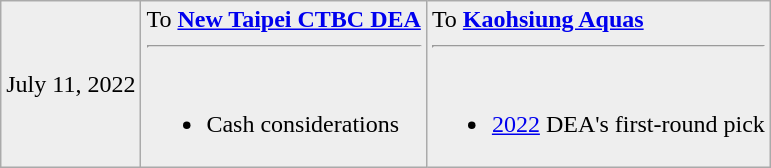<table class="wikitable" style="text-align:center">
<tr style="background:#eee">
<td>July 11, 2022</td>
<td align="left" valign="top">To <strong><a href='#'>New Taipei CTBC DEA</a></strong><hr><br><ul><li>Cash considerations</li></ul></td>
<td align="left" valign="top">To <strong><a href='#'>Kaohsiung Aquas</a></strong><hr><br><ul><li><a href='#'>2022</a> DEA's first-round pick</li></ul></td>
</tr>
</table>
